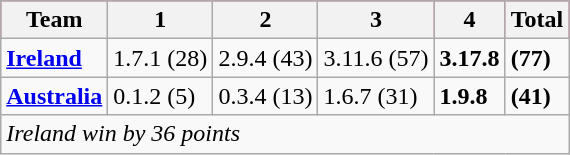<table class="wikitable">
<tr style="background:#f03;">
<th>Team</th>
<th>1</th>
<th>2</th>
<th>3</th>
<th>4</th>
<th>Total</th>
</tr>
<tr>
<td> <strong><a href='#'>Ireland</a></strong></td>
<td>1.7.1 (28)</td>
<td>2.9.4 (43)</td>
<td>3.11.6 (57)</td>
<td><strong>3.17.8</strong></td>
<td><strong>(77)</strong></td>
</tr>
<tr>
<td> <strong><a href='#'>Australia</a></strong></td>
<td>0.1.2 (5)</td>
<td>0.3.4 (13)</td>
<td>1.6.7 (31)</td>
<td><strong>1.9.8</strong></td>
<td><strong>(41)</strong></td>
</tr>
<tr>
<td colspan="6"><em>Ireland win by 36 points</em></td>
</tr>
</table>
